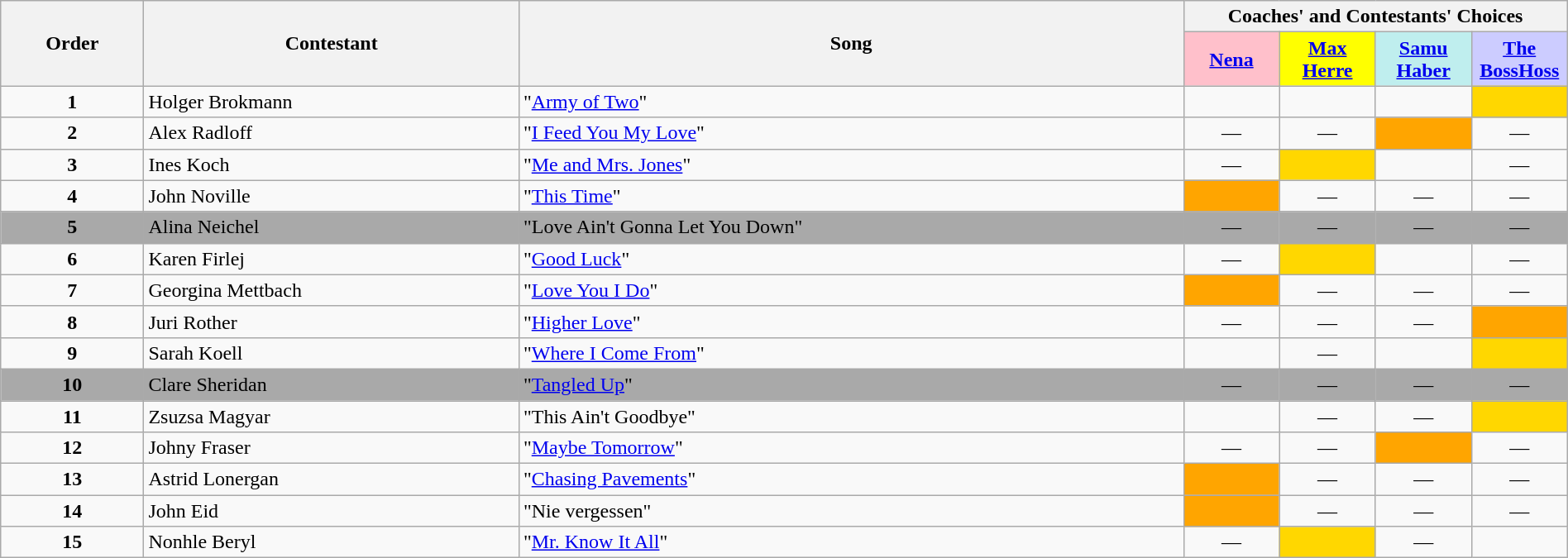<table class="wikitable" style="width:100%;">
<tr>
<th rowspan=2>Order</th>
<th rowspan=2>Contestant</th>
<th rowspan=2>Song</th>
<th colspan=4>Coaches' and Contestants' Choices</th>
</tr>
<tr>
<th style="background-color:pink" width="70"><a href='#'>Nena</a></th>
<th style="background-color: yellow" width="70"><a href='#'>Max Herre</a></th>
<th style="background-color:#bfeeee" width="70"><a href='#'>Samu Haber</a></th>
<th style="background-color:#ccf" width="70"><a href='#'>The BossHoss</a></th>
</tr>
<tr>
<td align="center"><strong>1</strong></td>
<td>Holger Brokmann</td>
<td>"<a href='#'>Army of Two</a>"</td>
<td style=";text-align:center;"></td>
<td style=";text-align:center;"></td>
<td style=";text-align:center;"></td>
<td style="background:gold;text-align:center;"></td>
</tr>
<tr>
<td align="center"><strong>2</strong></td>
<td>Alex Radloff</td>
<td>"<a href='#'>I Feed You My Love</a>"</td>
<td align="center">—</td>
<td align="center">—</td>
<td style="background:orange;text-align:center;"></td>
<td align="center">—</td>
</tr>
<tr>
<td align="center"><strong>3</strong></td>
<td>Ines Koch</td>
<td>"<a href='#'>Me and Mrs. Jones</a>"</td>
<td align="center">—</td>
<td style="background:gold;text-align:center;"></td>
<td style=";text-align:center;"></td>
<td align="center">—</td>
</tr>
<tr>
<td align="center"><strong>4</strong></td>
<td>John Noville</td>
<td>"<a href='#'>This Time</a>"</td>
<td style="background:orange;text-align:center;"></td>
<td align="center">—</td>
<td align="center">—</td>
<td align="center">—</td>
</tr>
<tr bgcolor=darkgrey>
<td align="center"><strong>5</strong></td>
<td>Alina Neichel</td>
<td>"Love Ain't Gonna Let You Down"</td>
<td align="center">—</td>
<td align="center">—</td>
<td align="center">—</td>
<td align="center">—</td>
</tr>
<tr>
<td align="center"><strong>6</strong></td>
<td>Karen Firlej</td>
<td>"<a href='#'>Good Luck</a>"</td>
<td align="center">—</td>
<td style="background:gold;text-align:center;"></td>
<td style=";text-align:center;"></td>
<td align="center">—</td>
</tr>
<tr>
<td align="center"><strong>7</strong></td>
<td>Georgina Mettbach</td>
<td>"<a href='#'>Love You I Do</a>"</td>
<td style="background:orange;text-align:center;"></td>
<td align="center">—</td>
<td align="center">—</td>
<td align="center">—</td>
</tr>
<tr>
<td align="center"><strong>8</strong></td>
<td>Juri Rother</td>
<td>"<a href='#'>Higher Love</a>"</td>
<td align="center">—</td>
<td align="center">—</td>
<td align="center">—</td>
<td style="background:orange;text-align:center;"></td>
</tr>
<tr>
<td align="center"><strong>9</strong></td>
<td>Sarah Koell</td>
<td>"<a href='#'>Where I Come From</a>"</td>
<td style=";text-align:center;"></td>
<td align="center">—</td>
<td style=";text-align:center;"></td>
<td style="background:gold;text-align:center;"></td>
</tr>
<tr bgcolor=darkgrey>
<td align="center"><strong>10</strong></td>
<td>Clare Sheridan</td>
<td>"<a href='#'>Tangled Up</a>"</td>
<td align="center">—</td>
<td align="center">—</td>
<td align="center">—</td>
<td align="center">—</td>
</tr>
<tr>
<td align="center"><strong>11</strong></td>
<td>Zsuzsa Magyar</td>
<td>"This Ain't Goodbye"</td>
<td style=";text-align:center;"></td>
<td align="center">—</td>
<td align="center">—</td>
<td style="background:gold;text-align:center;"></td>
</tr>
<tr>
<td align="center"><strong>12</strong></td>
<td>Johny Fraser</td>
<td>"<a href='#'>Maybe Tomorrow</a>"</td>
<td align="center">—</td>
<td align="center">—</td>
<td style="background:orange;text-align:center;"></td>
<td align="center">—</td>
</tr>
<tr>
<td align="center"><strong>13</strong></td>
<td>Astrid Lonergan</td>
<td>"<a href='#'>Chasing Pavements</a>"</td>
<td style="background:orange;text-align:center;"></td>
<td align="center">—</td>
<td align="center">—</td>
<td align="center">—</td>
</tr>
<tr>
<td align="center"><strong>14</strong></td>
<td>John Eid</td>
<td>"Nie vergessen"</td>
<td style="background:orange;text-align:center;"></td>
<td align="center">—</td>
<td align="center">—</td>
<td align="center">—</td>
</tr>
<tr>
<td align="center"><strong>15</strong></td>
<td>Nonhle Beryl</td>
<td>"<a href='#'>Mr. Know It All</a>"</td>
<td align="center">—</td>
<td style="background:gold;text-align:center;"></td>
<td align="center">—</td>
<td style=";text-align:center;"></td>
</tr>
</table>
